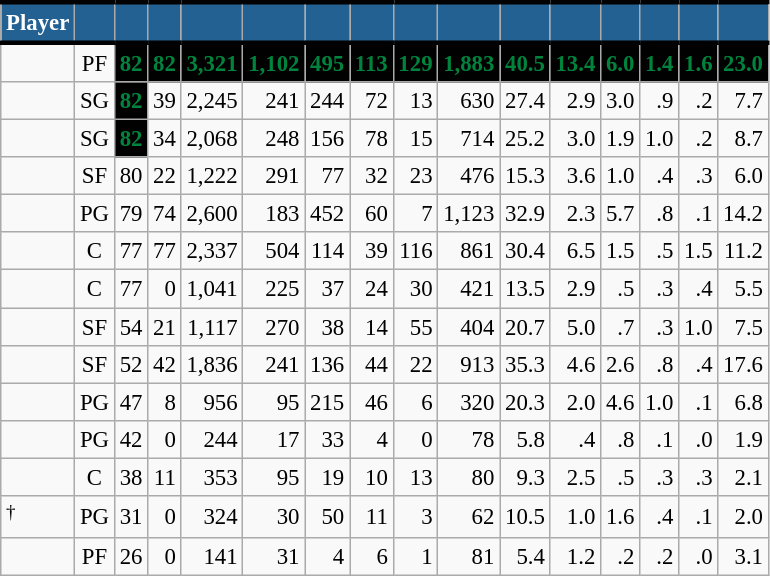<table class="wikitable sortable" style="font-size: 95%; text-align:right;">
<tr>
<th style="background:#236192; color:#FFFFFF; border-top:#010101 3px solid; border-bottom:#010101 3px solid;">Player</th>
<th style="background:#236192; color:#FFFFFF; border-top:#010101 3px solid; border-bottom:#010101 3px solid;"></th>
<th style="background:#236192; color:#FFFFFF; border-top:#010101 3px solid; border-bottom:#010101 3px solid;"></th>
<th style="background:#236192; color:#FFFFFF; border-top:#010101 3px solid; border-bottom:#010101 3px solid;"></th>
<th style="background:#236192; color:#FFFFFF; border-top:#010101 3px solid; border-bottom:#010101 3px solid;"></th>
<th style="background:#236192; color:#FFFFFF; border-top:#010101 3px solid; border-bottom:#010101 3px solid;"></th>
<th style="background:#236192; color:#FFFFFF; border-top:#010101 3px solid; border-bottom:#010101 3px solid;"></th>
<th style="background:#236192; color:#FFFFFF; border-top:#010101 3px solid; border-bottom:#010101 3px solid;"></th>
<th style="background:#236192; color:#FFFFFF; border-top:#010101 3px solid; border-bottom:#010101 3px solid;"></th>
<th style="background:#236192; color:#FFFFFF; border-top:#010101 3px solid; border-bottom:#010101 3px solid;"></th>
<th style="background:#236192; color:#FFFFFF; border-top:#010101 3px solid; border-bottom:#010101 3px solid;"></th>
<th style="background:#236192; color:#FFFFFF; border-top:#010101 3px solid; border-bottom:#010101 3px solid;"></th>
<th style="background:#236192; color:#FFFFFF; border-top:#010101 3px solid; border-bottom:#010101 3px solid;"></th>
<th style="background:#236192; color:#FFFFFF; border-top:#010101 3px solid; border-bottom:#010101 3px solid;"></th>
<th style="background:#236192; color:#FFFFFF; border-top:#010101 3px solid; border-bottom:#010101 3px solid;"></th>
<th style="background:#236192; color:#FFFFFF; border-top:#010101 3px solid; border-bottom:#010101 3px solid;"></th>
</tr>
<tr>
<td style="text-align:left;"></td>
<td style="text-align:center;">PF</td>
<td style="background:#010101; color:#00843D;"><strong>82</strong></td>
<td style="background:#010101; color:#00843D;"><strong>82</strong></td>
<td style="background:#010101; color:#00843D;"><strong>3,321</strong></td>
<td style="background:#010101; color:#00843D;"><strong>1,102</strong></td>
<td style="background:#010101; color:#00843D;"><strong>495</strong></td>
<td style="background:#010101; color:#00843D;"><strong>113</strong></td>
<td style="background:#010101; color:#00843D;"><strong>129</strong></td>
<td style="background:#010101; color:#00843D;"><strong>1,883</strong></td>
<td style="background:#010101; color:#00843D;"><strong>40.5</strong></td>
<td style="background:#010101; color:#00843D;"><strong>13.4</strong></td>
<td style="background:#010101; color:#00843D;"><strong>6.0</strong></td>
<td style="background:#010101; color:#00843D;"><strong>1.4</strong></td>
<td style="background:#010101; color:#00843D;"><strong>1.6</strong></td>
<td style="background:#010101; color:#00843D;"><strong>23.0</strong></td>
</tr>
<tr>
<td style="text-align:left;"></td>
<td style="text-align:center;">SG</td>
<td style="background:#010101; color:#00843D;"><strong>82</strong></td>
<td>39</td>
<td>2,245</td>
<td>241</td>
<td>244</td>
<td>72</td>
<td>13</td>
<td>630</td>
<td>27.4</td>
<td>2.9</td>
<td>3.0</td>
<td>.9</td>
<td>.2</td>
<td>7.7</td>
</tr>
<tr>
<td style="text-align:left;"></td>
<td style="text-align:center;">SG</td>
<td style="background:#010101; color:#00843D;"><strong>82</strong></td>
<td>34</td>
<td>2,068</td>
<td>248</td>
<td>156</td>
<td>78</td>
<td>15</td>
<td>714</td>
<td>25.2</td>
<td>3.0</td>
<td>1.9</td>
<td>1.0</td>
<td>.2</td>
<td>8.7</td>
</tr>
<tr>
<td style="text-align:left;"></td>
<td style="text-align:center;">SF</td>
<td>80</td>
<td>22</td>
<td>1,222</td>
<td>291</td>
<td>77</td>
<td>32</td>
<td>23</td>
<td>476</td>
<td>15.3</td>
<td>3.6</td>
<td>1.0</td>
<td>.4</td>
<td>.3</td>
<td>6.0</td>
</tr>
<tr>
<td style="text-align:left;"></td>
<td style="text-align:center;">PG</td>
<td>79</td>
<td>74</td>
<td>2,600</td>
<td>183</td>
<td>452</td>
<td>60</td>
<td>7</td>
<td>1,123</td>
<td>32.9</td>
<td>2.3</td>
<td>5.7</td>
<td>.8</td>
<td>.1</td>
<td>14.2</td>
</tr>
<tr>
<td style="text-align:left;"></td>
<td style="text-align:center;">C</td>
<td>77</td>
<td>77</td>
<td>2,337</td>
<td>504</td>
<td>114</td>
<td>39</td>
<td>116</td>
<td>861</td>
<td>30.4</td>
<td>6.5</td>
<td>1.5</td>
<td>.5</td>
<td>1.5</td>
<td>11.2</td>
</tr>
<tr>
<td style="text-align:left;"></td>
<td style="text-align:center;">C</td>
<td>77</td>
<td>0</td>
<td>1,041</td>
<td>225</td>
<td>37</td>
<td>24</td>
<td>30</td>
<td>421</td>
<td>13.5</td>
<td>2.9</td>
<td>.5</td>
<td>.3</td>
<td>.4</td>
<td>5.5</td>
</tr>
<tr>
<td style="text-align:left;"></td>
<td style="text-align:center;">SF</td>
<td>54</td>
<td>21</td>
<td>1,117</td>
<td>270</td>
<td>38</td>
<td>14</td>
<td>55</td>
<td>404</td>
<td>20.7</td>
<td>5.0</td>
<td>.7</td>
<td>.3</td>
<td>1.0</td>
<td>7.5</td>
</tr>
<tr>
<td style="text-align:left;"></td>
<td style="text-align:center;">SF</td>
<td>52</td>
<td>42</td>
<td>1,836</td>
<td>241</td>
<td>136</td>
<td>44</td>
<td>22</td>
<td>913</td>
<td>35.3</td>
<td>4.6</td>
<td>2.6</td>
<td>.8</td>
<td>.4</td>
<td>17.6</td>
</tr>
<tr>
<td style="text-align:left;"></td>
<td style="text-align:center;">PG</td>
<td>47</td>
<td>8</td>
<td>956</td>
<td>95</td>
<td>215</td>
<td>46</td>
<td>6</td>
<td>320</td>
<td>20.3</td>
<td>2.0</td>
<td>4.6</td>
<td>1.0</td>
<td>.1</td>
<td>6.8</td>
</tr>
<tr>
<td style="text-align:left;"></td>
<td style="text-align:center;">PG</td>
<td>42</td>
<td>0</td>
<td>244</td>
<td>17</td>
<td>33</td>
<td>4</td>
<td>0</td>
<td>78</td>
<td>5.8</td>
<td>.4</td>
<td>.8</td>
<td>.1</td>
<td>.0</td>
<td>1.9</td>
</tr>
<tr>
<td style="text-align:left;"></td>
<td style="text-align:center;">C</td>
<td>38</td>
<td>11</td>
<td>353</td>
<td>95</td>
<td>19</td>
<td>10</td>
<td>13</td>
<td>80</td>
<td>9.3</td>
<td>2.5</td>
<td>.5</td>
<td>.3</td>
<td>.3</td>
<td>2.1</td>
</tr>
<tr>
<td style="text-align:left;"><sup>†</sup></td>
<td style="text-align:center;">PG</td>
<td>31</td>
<td>0</td>
<td>324</td>
<td>30</td>
<td>50</td>
<td>11</td>
<td>3</td>
<td>62</td>
<td>10.5</td>
<td>1.0</td>
<td>1.6</td>
<td>.4</td>
<td>.1</td>
<td>2.0</td>
</tr>
<tr>
<td style="text-align:left;"></td>
<td style="text-align:center;">PF</td>
<td>26</td>
<td>0</td>
<td>141</td>
<td>31</td>
<td>4</td>
<td>6</td>
<td>1</td>
<td>81</td>
<td>5.4</td>
<td>1.2</td>
<td>.2</td>
<td>.2</td>
<td>.0</td>
<td>3.1</td>
</tr>
</table>
